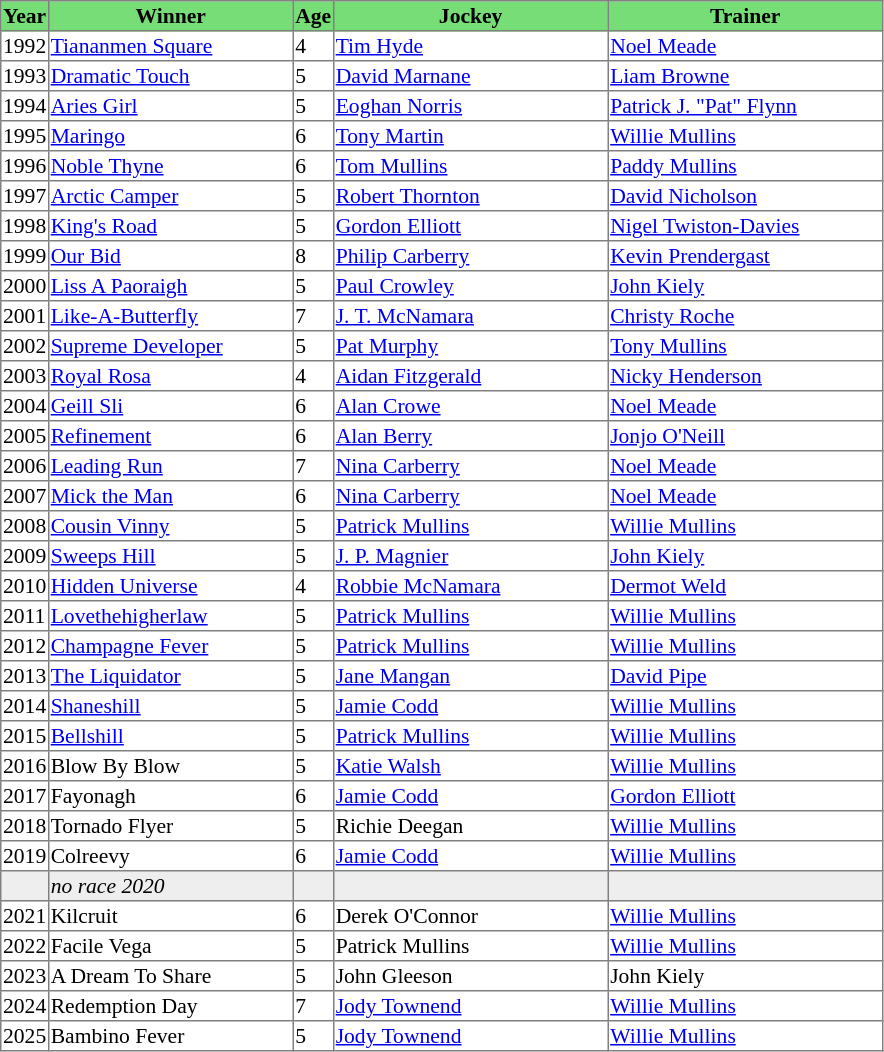<table class = "sortable" | border="1" style="border-collapse: collapse; font-size:90%">
<tr bgcolor="#77dd77" align="center">
<th>Year</th>
<th>Winner</th>
<th>Age</th>
<th>Jockey</th>
<th>Trainer</th>
</tr>
<tr>
<td>1992</td>
<td width=160px><a href='#'>Tiananmen Square</a></td>
<td>4</td>
<td width=180px><a href='#'>Tim Hyde</a></td>
<td width=180px><a href='#'>Noel Meade</a></td>
</tr>
<tr>
<td>1993</td>
<td><a href='#'>Dramatic Touch</a></td>
<td>5</td>
<td><a href='#'>David Marnane</a></td>
<td><a href='#'>Liam Browne</a></td>
</tr>
<tr>
<td>1994</td>
<td><a href='#'>Aries Girl</a></td>
<td>5</td>
<td><a href='#'>Eoghan Norris</a></td>
<td><a href='#'>Patrick J. "Pat" Flynn</a></td>
</tr>
<tr>
<td>1995</td>
<td><a href='#'>Maringo</a></td>
<td>6</td>
<td><a href='#'>Tony Martin</a></td>
<td><a href='#'>Willie Mullins</a></td>
</tr>
<tr>
<td>1996</td>
<td><a href='#'>Noble Thyne</a></td>
<td>6</td>
<td><a href='#'>Tom Mullins</a></td>
<td><a href='#'>Paddy Mullins</a></td>
</tr>
<tr>
<td>1997</td>
<td><a href='#'>Arctic Camper</a></td>
<td>5</td>
<td><a href='#'>Robert Thornton</a></td>
<td><a href='#'>David Nicholson</a></td>
</tr>
<tr>
<td>1998</td>
<td><a href='#'>King's Road</a></td>
<td>5</td>
<td><a href='#'>Gordon Elliott</a></td>
<td><a href='#'>Nigel Twiston-Davies</a></td>
</tr>
<tr>
<td>1999</td>
<td><a href='#'>Our Bid</a></td>
<td>8</td>
<td><a href='#'>Philip Carberry</a></td>
<td><a href='#'>Kevin Prendergast</a></td>
</tr>
<tr>
<td>2000</td>
<td><a href='#'>Liss A Paoraigh</a></td>
<td>5</td>
<td><a href='#'>Paul Crowley</a></td>
<td><a href='#'>John Kiely</a></td>
</tr>
<tr>
<td>2001</td>
<td><a href='#'>Like-A-Butterfly</a> </td>
<td>7</td>
<td><a href='#'>J. T. McNamara</a></td>
<td><a href='#'>Christy Roche</a></td>
</tr>
<tr>
<td>2002</td>
<td><a href='#'>Supreme Developer</a></td>
<td>5</td>
<td><a href='#'>Pat Murphy</a></td>
<td><a href='#'>Tony Mullins</a></td>
</tr>
<tr>
<td>2003</td>
<td><a href='#'>Royal Rosa</a></td>
<td>4</td>
<td><a href='#'>Aidan Fitzgerald</a></td>
<td><a href='#'>Nicky Henderson</a></td>
</tr>
<tr>
<td>2004</td>
<td><a href='#'>Geill Sli</a></td>
<td>6</td>
<td><a href='#'>Alan Crowe</a></td>
<td><a href='#'>Noel Meade</a></td>
</tr>
<tr>
<td>2005</td>
<td><a href='#'>Refinement</a></td>
<td>6</td>
<td><a href='#'>Alan Berry</a></td>
<td><a href='#'>Jonjo O'Neill</a></td>
</tr>
<tr>
<td>2006</td>
<td><a href='#'>Leading Run</a></td>
<td>7</td>
<td><a href='#'>Nina Carberry</a></td>
<td><a href='#'>Noel Meade</a></td>
</tr>
<tr>
<td>2007</td>
<td><a href='#'>Mick the Man</a></td>
<td>6</td>
<td><a href='#'>Nina Carberry</a></td>
<td><a href='#'>Noel Meade</a></td>
</tr>
<tr>
<td>2008</td>
<td><a href='#'>Cousin Vinny</a></td>
<td>5</td>
<td><a href='#'>Patrick Mullins</a></td>
<td><a href='#'>Willie Mullins</a></td>
</tr>
<tr>
<td>2009</td>
<td><a href='#'>Sweeps Hill</a> </td>
<td>5</td>
<td><a href='#'>J. P. Magnier</a></td>
<td><a href='#'>John Kiely</a></td>
</tr>
<tr>
<td>2010</td>
<td><a href='#'>Hidden Universe</a></td>
<td>4</td>
<td><a href='#'>Robbie McNamara</a></td>
<td><a href='#'>Dermot Weld</a></td>
</tr>
<tr>
<td>2011</td>
<td><a href='#'>Lovethehigherlaw</a></td>
<td>5</td>
<td><a href='#'>Patrick Mullins</a></td>
<td><a href='#'>Willie Mullins</a></td>
</tr>
<tr>
<td>2012</td>
<td><a href='#'>Champagne Fever</a></td>
<td>5</td>
<td><a href='#'>Patrick Mullins</a></td>
<td><a href='#'>Willie Mullins</a></td>
</tr>
<tr>
<td>2013</td>
<td><a href='#'>The Liquidator</a></td>
<td>5</td>
<td><a href='#'>Jane Mangan</a></td>
<td><a href='#'>David Pipe</a></td>
</tr>
<tr>
<td>2014</td>
<td><a href='#'>Shaneshill</a></td>
<td>5</td>
<td><a href='#'>Jamie Codd</a></td>
<td><a href='#'>Willie Mullins</a></td>
</tr>
<tr>
<td>2015</td>
<td><a href='#'>Bellshill</a></td>
<td>5</td>
<td><a href='#'>Patrick Mullins</a></td>
<td><a href='#'>Willie Mullins</a></td>
</tr>
<tr>
<td>2016</td>
<td>Blow By Blow</td>
<td>5</td>
<td><a href='#'>Katie Walsh</a></td>
<td><a href='#'>Willie Mullins</a></td>
</tr>
<tr>
<td>2017</td>
<td>Fayonagh</td>
<td>6</td>
<td><a href='#'>Jamie Codd</a></td>
<td><a href='#'>Gordon Elliott</a></td>
</tr>
<tr>
<td>2018</td>
<td>Tornado Flyer</td>
<td>5</td>
<td>Richie Deegan</td>
<td><a href='#'>Willie Mullins</a></td>
</tr>
<tr>
<td>2019</td>
<td>Colreevy</td>
<td>6</td>
<td><a href='#'>Jamie Codd</a></td>
<td><a href='#'>Willie Mullins</a></td>
</tr>
<tr bgcolor="#eeeeee">
<td data-sort-value="2020"></td>
<td><em>no race 2020</em> </td>
<td></td>
<td></td>
<td></td>
</tr>
<tr>
<td>2021</td>
<td>Kilcruit</td>
<td>6</td>
<td>Derek O'Connor</td>
<td><a href='#'>Willie Mullins</a></td>
</tr>
<tr>
<td>2022</td>
<td>Facile Vega</td>
<td>5</td>
<td>Patrick Mullins</td>
<td><a href='#'>Willie Mullins</a></td>
</tr>
<tr>
<td>2023</td>
<td>A Dream To Share</td>
<td>5</td>
<td>John Gleeson</td>
<td>John Kiely</td>
</tr>
<tr>
<td>2024</td>
<td>Redemption Day</td>
<td>7</td>
<td><a href='#'>Jody Townend</a></td>
<td><a href='#'>Willie Mullins</a></td>
</tr>
<tr>
<td>2025</td>
<td>Bambino Fever</td>
<td>5</td>
<td><a href='#'>Jody Townend</a></td>
<td><a href='#'>Willie Mullins</a></td>
</tr>
</table>
